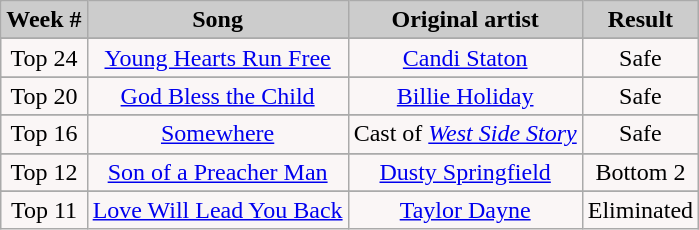<table class="wikitable" align="left">
<tr>
<td colspan="100" bgcolor="CCCCCC" align="Center"><strong>Week #</strong></td>
<td colspan="100" bgcolor="CCCCCC" align="Center"><strong>Song</strong></td>
<td colspan="100" bgcolor="CCCCCC" align="Center"><strong>Original artist</strong></td>
<td colspan="100" bgcolor="CCCCCC" align="Center"><strong>Result</strong></td>
</tr>
<tr>
</tr>
<tr>
<td colspan="100" align="center" bgcolor="FAF6F6">Top 24</td>
<td colspan="100" align="center" bgcolor="FAF6F6"><a href='#'>Young Hearts Run Free</a></td>
<td colspan="100" align="center" bgcolor="FAF6F6"><a href='#'>Candi Staton</a></td>
<td colspan="100" align="center" bgcolor="FAF6F6">Safe</td>
</tr>
<tr>
</tr>
<tr>
<td colspan="100" align="center" bgcolor="FAF6F6">Top 20</td>
<td colspan="100" align="center" bgcolor="FAF6F6"><a href='#'>God Bless the Child</a></td>
<td colspan="100" align="center" bgcolor="FAF6F6"><a href='#'>Billie Holiday</a></td>
<td colspan="100" align="center" bgcolor="FAF6F6">Safe</td>
</tr>
<tr>
</tr>
<tr>
<td colspan="100" align="center" bgcolor="FAF6F6">Top 16</td>
<td colspan="100" align="center" bgcolor="FAF6F6"><a href='#'>Somewhere</a></td>
<td colspan="100" align="center" bgcolor="FAF6F6">Cast of <em><a href='#'>West Side Story</a></em></td>
<td colspan="100" align="center" bgcolor="FAF6F6">Safe</td>
</tr>
<tr>
</tr>
<tr>
<td colspan="100" align="center" bgcolor="FAF6F6">Top 12</td>
<td colspan="100" align="center" bgcolor="FAF6F6"><a href='#'>Son of a Preacher Man</a></td>
<td colspan="100" align="center" bgcolor="FAF6F6"><a href='#'>Dusty Springfield</a></td>
<td colspan="100" align="center" bgcolor="FAF6F6">Bottom 2</td>
</tr>
<tr>
</tr>
<tr>
<td colspan="100" align="center" bgcolor="FAF6F6">Top 11</td>
<td colspan="100" align="center" bgcolor="FAF6F6"><a href='#'>Love Will Lead You Back</a></td>
<td colspan="100" align="center" bgcolor="FAF6F6"><a href='#'>Taylor Dayne</a></td>
<td colspan="100" align="center" bgcolor="FAF6F6">Eliminated</td>
</tr>
</table>
